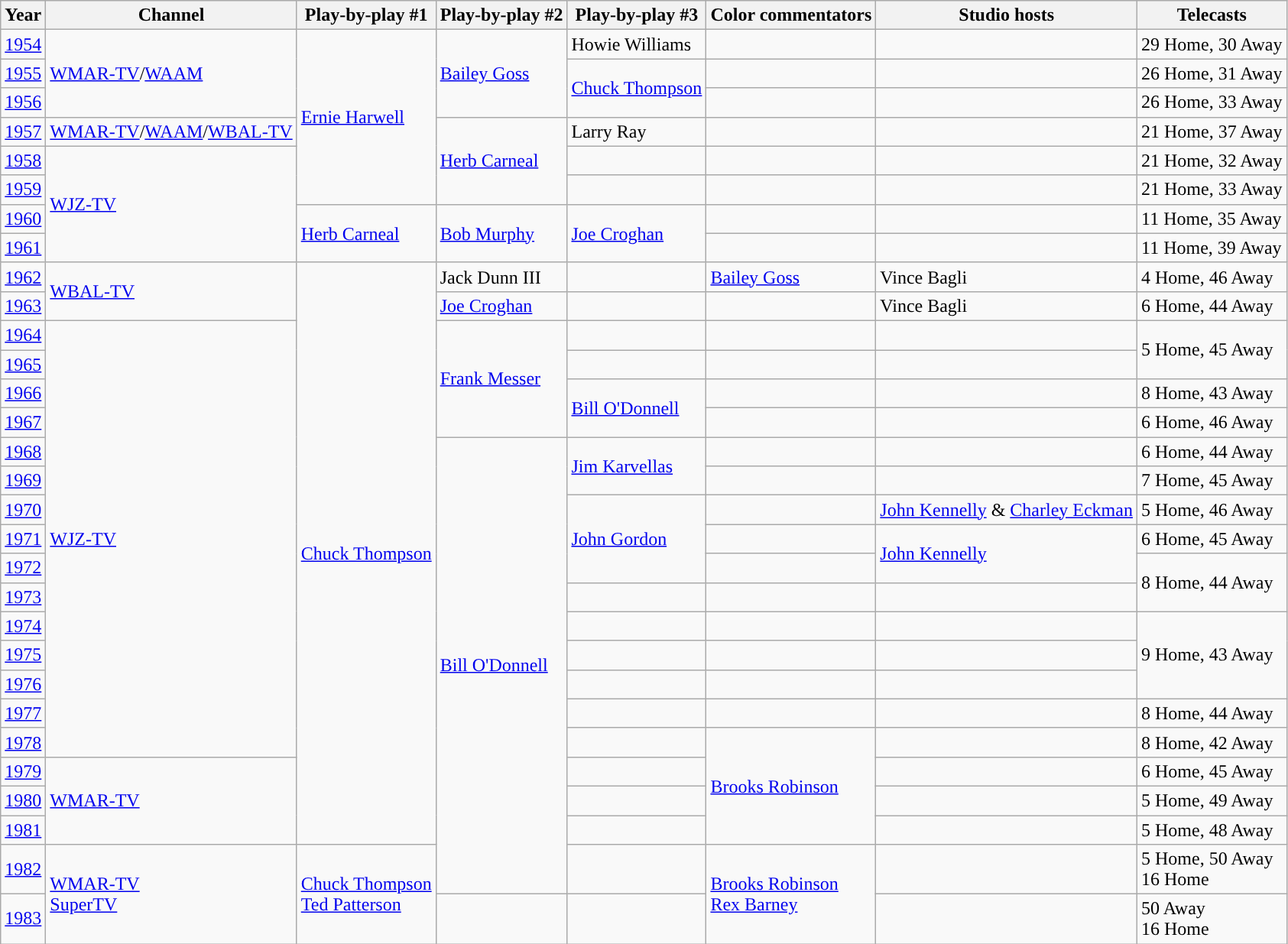<table class="wikitable">
<tr>
<th>Year</th>
<th>Channel</th>
<th>Play-by-play #1</th>
<th>Play-by-play #2</th>
<th>Play-by-play #3</th>
<th>Color commentators</th>
<th>Studio hosts</th>
<th>Telecasts</th>
</tr>
<tr>
<td><a href='#'>1954</a></td>
<td rowspan=3><a href='#'>WMAR-TV</a>/<a href='#'>WAAM</a></td>
<td rowspan=6><a href='#'>Ernie Harwell</a></td>
<td rowspan=3><a href='#'>Bailey Goss</a></td>
<td>Howie Williams</td>
<td></td>
<td></td>
<td>29 Home, 30 Away</td>
</tr>
<tr>
<td><a href='#'>1955</a></td>
<td rowspan=2><a href='#'>Chuck Thompson</a></td>
<td></td>
<td></td>
<td>26 Home, 31 Away</td>
</tr>
<tr>
<td><a href='#'>1956</a></td>
<td></td>
<td></td>
<td>26 Home, 33 Away</td>
</tr>
<tr>
<td><a href='#'>1957</a></td>
<td><a href='#'>WMAR-TV</a>/<a href='#'>WAAM</a>/<a href='#'>WBAL-TV</a></td>
<td rowspan=3><a href='#'>Herb Carneal</a></td>
<td>Larry Ray</td>
<td></td>
<td></td>
<td>21 Home, 37 Away</td>
</tr>
<tr>
<td><a href='#'>1958</a></td>
<td rowspan=4><a href='#'>WJZ-TV</a></td>
<td></td>
<td></td>
<td></td>
<td>21 Home, 32 Away</td>
</tr>
<tr>
<td><a href='#'>1959</a></td>
<td></td>
<td></td>
<td></td>
<td>21 Home, 33 Away</td>
</tr>
<tr>
<td><a href='#'>1960</a></td>
<td rowspan=2><a href='#'>Herb Carneal</a></td>
<td rowspan=2><a href='#'>Bob Murphy</a></td>
<td rowspan=2><a href='#'>Joe Croghan</a></td>
<td></td>
<td></td>
<td>11 Home, 35 Away</td>
</tr>
<tr>
<td><a href='#'>1961</a></td>
<td></td>
<td></td>
<td>11 Home, 39 Away</td>
</tr>
<tr>
<td><a href='#'>1962</a></td>
<td rowspan=2><a href='#'>WBAL-TV</a></td>
<td rowspan=20><a href='#'>Chuck Thompson</a></td>
<td>Jack Dunn III</td>
<td></td>
<td><a href='#'>Bailey Goss</a></td>
<td>Vince Bagli</td>
<td>4 Home, 46 Away</td>
</tr>
<tr>
<td><a href='#'>1963</a></td>
<td><a href='#'>Joe Croghan</a></td>
<td></td>
<td></td>
<td>Vince Bagli</td>
<td>6 Home, 44 Away</td>
</tr>
<tr>
<td><a href='#'>1964</a></td>
<td rowspan=15><a href='#'>WJZ-TV</a></td>
<td rowspan=4><a href='#'>Frank Messer</a></td>
<td></td>
<td></td>
<td></td>
<td rowspan=2>5 Home, 45 Away</td>
</tr>
<tr>
<td><a href='#'>1965</a></td>
<td></td>
<td></td>
<td></td>
</tr>
<tr>
<td><a href='#'>1966</a></td>
<td rowspan=2><a href='#'>Bill O'Donnell</a></td>
<td></td>
<td></td>
<td>8 Home, 43 Away</td>
</tr>
<tr>
<td><a href='#'>1967</a></td>
<td></td>
<td></td>
<td>6 Home, 46 Away</td>
</tr>
<tr>
<td><a href='#'>1968</a></td>
<td rowspan=15><a href='#'>Bill O'Donnell</a></td>
<td rowspan=2><a href='#'>Jim Karvellas</a></td>
<td></td>
<td></td>
<td>6 Home, 44 Away</td>
</tr>
<tr>
<td><a href='#'>1969</a></td>
<td></td>
<td></td>
<td>7 Home, 45 Away</td>
</tr>
<tr>
<td><a href='#'>1970</a></td>
<td rowspan=3><a href='#'>John Gordon</a></td>
<td></td>
<td><a href='#'>John Kennelly</a> & <a href='#'>Charley Eckman</a></td>
<td>5 Home, 46 Away</td>
</tr>
<tr>
<td><a href='#'>1971</a></td>
<td></td>
<td rowspan=2><a href='#'>John Kennelly</a></td>
<td>6 Home, 45 Away</td>
</tr>
<tr>
<td><a href='#'>1972</a></td>
<td></td>
<td rowspan=2>8 Home, 44 Away</td>
</tr>
<tr>
<td><a href='#'>1973</a></td>
<td></td>
<td></td>
<td></td>
</tr>
<tr>
<td><a href='#'>1974</a></td>
<td></td>
<td></td>
<td></td>
<td rowspan=3>9 Home, 43 Away</td>
</tr>
<tr>
<td><a href='#'>1975</a></td>
<td></td>
<td></td>
<td></td>
</tr>
<tr>
<td><a href='#'>1976</a></td>
<td></td>
<td></td>
<td></td>
</tr>
<tr>
<td><a href='#'>1977</a></td>
<td></td>
<td></td>
<td></td>
<td>8 Home, 44 Away</td>
</tr>
<tr>
<td><a href='#'>1978</a></td>
<td></td>
<td rowspan=4><a href='#'>Brooks Robinson</a></td>
<td></td>
<td>8 Home, 42 Away</td>
</tr>
<tr>
<td><a href='#'>1979</a></td>
<td rowspan=3><a href='#'>WMAR-TV</a></td>
<td></td>
<td></td>
<td>6 Home, 45 Away</td>
</tr>
<tr>
<td><a href='#'>1980</a></td>
<td></td>
<td></td>
<td>5 Home, 49 Away</td>
</tr>
<tr>
<td><a href='#'>1981</a></td>
<td></td>
<td></td>
<td>5 Home, 48 Away</td>
</tr>
<tr>
<td><a href='#'>1982</a></td>
<td rowspan=2><a href='#'>WMAR-TV</a><br><a href='#'>SuperTV</a></td>
<td rowspan=2><a href='#'>Chuck Thompson</a><br><a href='#'>Ted Patterson</a></td>
<td></td>
<td rowspan=2><a href='#'>Brooks Robinson</a><br><a href='#'>Rex Barney</a></td>
<td></td>
<td>5 Home, 50 Away<br>16 Home</td>
</tr>
<tr>
<td><a href='#'>1983</a></td>
<td></td>
<td></td>
<td></td>
<td>50 Away<br>16 Home</td>
</tr>
</table>
